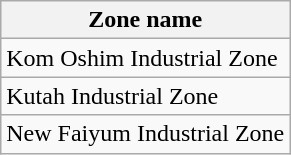<table class="wikitable">
<tr>
<th>Zone name</th>
</tr>
<tr>
<td rowspan="1">Kom Oshim Industrial Zone</td>
</tr>
<tr>
<td rowspan="1">Kutah Industrial Zone</td>
</tr>
<tr>
<td rowspan="1">New Faiyum Industrial Zone</td>
</tr>
</table>
